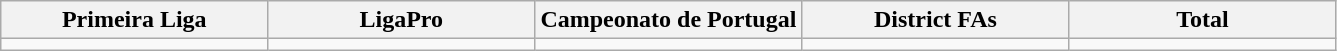<table class="wikitable">
<tr>
<th width="20%">Primeira Liga</th>
<th width="20%">LigaPro</th>
<th width="20%">Campeonato de Portugal</th>
<th width="20%">District FAs</th>
<th width="20%">Total</th>
</tr>
<tr>
<td></td>
<td></td>
<td></td>
<td></td>
<td></td>
</tr>
</table>
